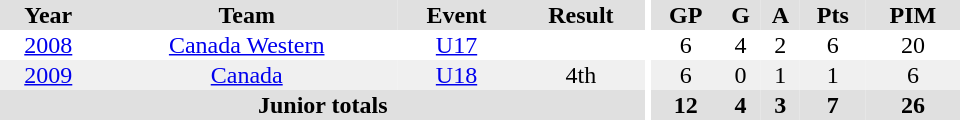<table border="0" cellpadding="1" cellspacing="0" ID="Table3" style="text-align:center; width:40em">
<tr align="center" bgcolor="#e0e0e0">
<th>Year</th>
<th>Team</th>
<th>Event</th>
<th>Result</th>
<th rowspan="99" bgcolor="#ffffff"></th>
<th>GP</th>
<th>G</th>
<th>A</th>
<th>Pts</th>
<th>PIM</th>
</tr>
<tr>
<td><a href='#'>2008</a></td>
<td><a href='#'>Canada Western</a></td>
<td><a href='#'>U17</a></td>
<td></td>
<td>6</td>
<td>4</td>
<td>2</td>
<td>6</td>
<td>20</td>
</tr>
<tr bgcolor="#f0f0f0">
<td><a href='#'>2009</a></td>
<td><a href='#'>Canada</a></td>
<td><a href='#'>U18</a></td>
<td>4th</td>
<td>6</td>
<td>0</td>
<td>1</td>
<td>1</td>
<td>6</td>
</tr>
<tr align="center" bgcolor="#e0e0e0">
<th colspan=4>Junior totals</th>
<th>12</th>
<th>4</th>
<th>3</th>
<th>7</th>
<th>26</th>
</tr>
</table>
